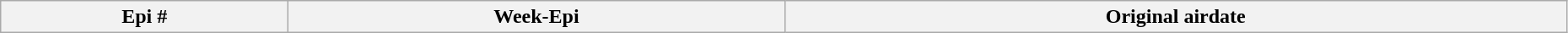<table class="wikitable plainrowheaders" style="width:98%;">
<tr>
<th>Epi #</th>
<th>Week-Epi</th>
<th>Original airdate<br>



</th>
</tr>
</table>
